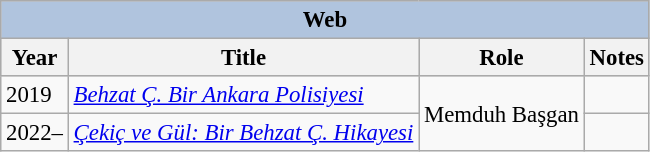<table class="wikitable plainrowheaders sortable" style="margin-right: 0; font-size: 95%;">
<tr bgcolor="#CCCCCC" align="center">
<th colspan="4" style="background: LightSteelBlue;">Web</th>
</tr>
<tr bgcolor="#CCCCCC" align="center">
<th>Year</th>
<th>Title</th>
<th>Role</th>
<th>Notes</th>
</tr>
<tr>
<td>2019</td>
<td><em><a href='#'>Behzat Ç. Bir Ankara Polisiyesi</a></em></td>
<td rowspan="2">Memduh Başgan</td>
<td></td>
</tr>
<tr>
<td>2022–</td>
<td><em><a href='#'>Çekiç ve Gül: Bir Behzat Ç. Hikayesi</a></em></td>
<td></td>
</tr>
</table>
